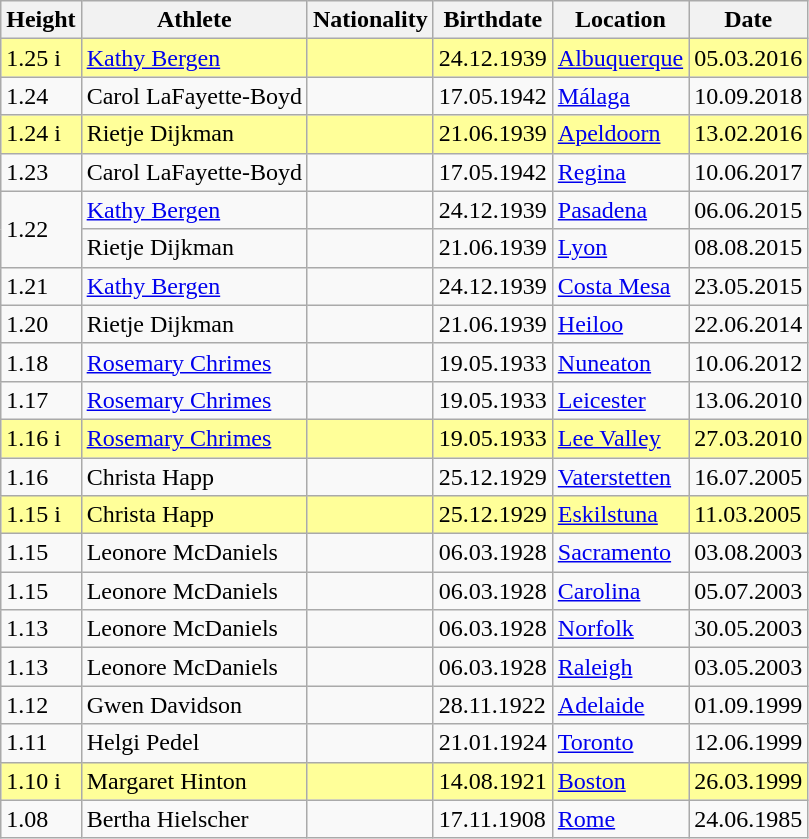<table class="wikitable">
<tr>
<th>Height</th>
<th>Athlete</th>
<th>Nationality</th>
<th>Birthdate</th>
<th>Location</th>
<th>Date</th>
</tr>
<tr style="background:#ff9;">
<td>1.25 i</td>
<td><a href='#'>Kathy Bergen</a></td>
<td></td>
<td>24.12.1939</td>
<td><a href='#'>Albuquerque</a></td>
<td>05.03.2016</td>
</tr>
<tr>
<td>1.24</td>
<td>Carol LaFayette-Boyd</td>
<td></td>
<td>17.05.1942</td>
<td><a href='#'>Málaga</a></td>
<td>10.09.2018</td>
</tr>
<tr style="background:#ff9;">
<td>1.24 i</td>
<td>Rietje Dijkman</td>
<td></td>
<td>21.06.1939</td>
<td><a href='#'>Apeldoorn</a></td>
<td>13.02.2016</td>
</tr>
<tr>
<td>1.23</td>
<td>Carol LaFayette-Boyd</td>
<td></td>
<td>17.05.1942</td>
<td><a href='#'>Regina</a></td>
<td>10.06.2017</td>
</tr>
<tr style=>
<td rowspan=2>1.22</td>
<td><a href='#'>Kathy Bergen</a></td>
<td></td>
<td>24.12.1939</td>
<td><a href='#'>Pasadena</a></td>
<td>06.06.2015</td>
</tr>
<tr>
<td>Rietje Dijkman</td>
<td></td>
<td>21.06.1939</td>
<td><a href='#'>Lyon</a></td>
<td>08.08.2015</td>
</tr>
<tr>
<td>1.21</td>
<td><a href='#'>Kathy Bergen</a></td>
<td></td>
<td>24.12.1939</td>
<td><a href='#'>Costa Mesa</a></td>
<td>23.05.2015</td>
</tr>
<tr>
<td>1.20</td>
<td>Rietje Dijkman</td>
<td></td>
<td>21.06.1939</td>
<td><a href='#'>Heiloo</a></td>
<td>22.06.2014</td>
</tr>
<tr>
<td>1.18</td>
<td><a href='#'>Rosemary Chrimes</a></td>
<td></td>
<td>19.05.1933</td>
<td><a href='#'>Nuneaton</a></td>
<td>10.06.2012</td>
</tr>
<tr>
<td>1.17</td>
<td><a href='#'>Rosemary Chrimes</a></td>
<td></td>
<td>19.05.1933</td>
<td><a href='#'>Leicester</a></td>
<td>13.06.2010</td>
</tr>
<tr style="background:#ff9;">
<td>1.16 i</td>
<td><a href='#'>Rosemary Chrimes</a></td>
<td></td>
<td>19.05.1933</td>
<td><a href='#'>Lee Valley</a></td>
<td>27.03.2010</td>
</tr>
<tr>
<td>1.16</td>
<td>Christa Happ</td>
<td></td>
<td>25.12.1929</td>
<td><a href='#'>Vaterstetten</a></td>
<td>16.07.2005</td>
</tr>
<tr style="background:#ff9;">
<td>1.15 i</td>
<td>Christa Happ</td>
<td></td>
<td>25.12.1929</td>
<td><a href='#'>Eskilstuna</a></td>
<td>11.03.2005</td>
</tr>
<tr>
<td>1.15</td>
<td>Leonore McDaniels</td>
<td></td>
<td>06.03.1928</td>
<td><a href='#'>Sacramento</a></td>
<td>03.08.2003</td>
</tr>
<tr>
<td>1.15</td>
<td>Leonore McDaniels</td>
<td></td>
<td>06.03.1928</td>
<td><a href='#'>Carolina</a></td>
<td>05.07.2003</td>
</tr>
<tr>
<td>1.13</td>
<td>Leonore McDaniels</td>
<td></td>
<td>06.03.1928</td>
<td><a href='#'>Norfolk</a></td>
<td>30.05.2003</td>
</tr>
<tr>
<td>1.13</td>
<td>Leonore McDaniels</td>
<td></td>
<td>06.03.1928</td>
<td><a href='#'>Raleigh</a></td>
<td>03.05.2003</td>
</tr>
<tr>
<td>1.12</td>
<td>Gwen Davidson</td>
<td></td>
<td>28.11.1922</td>
<td><a href='#'>Adelaide</a></td>
<td>01.09.1999</td>
</tr>
<tr>
<td>1.11</td>
<td>Helgi Pedel</td>
<td></td>
<td>21.01.1924</td>
<td><a href='#'>Toronto</a></td>
<td>12.06.1999</td>
</tr>
<tr style="background:#ff9;">
<td>1.10 i</td>
<td>Margaret Hinton</td>
<td></td>
<td>14.08.1921</td>
<td><a href='#'>Boston</a></td>
<td>26.03.1999</td>
</tr>
<tr>
<td>1.08</td>
<td>Bertha Hielscher</td>
<td></td>
<td>17.11.1908</td>
<td><a href='#'>Rome</a></td>
<td>24.06.1985</td>
</tr>
</table>
